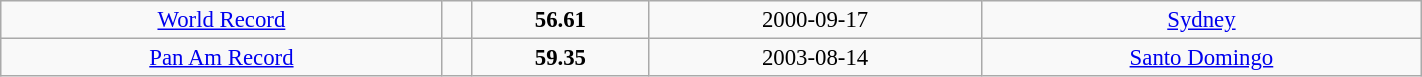<table class="wikitable" style=" text-align:center; font-size:95%;" width="75%">
<tr>
<td><a href='#'>World Record</a></td>
<td></td>
<td><strong>56.61</strong></td>
<td>2000-09-17</td>
<td> <a href='#'>Sydney</a></td>
</tr>
<tr>
<td><a href='#'>Pan Am Record</a></td>
<td></td>
<td><strong>59.35</strong></td>
<td>2003-08-14</td>
<td> <a href='#'>Santo Domingo</a></td>
</tr>
</table>
